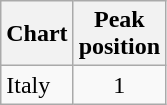<table class="wikitable sortable">
<tr>
<th>Chart</th>
<th>Peak<br>position</th>
</tr>
<tr>
<td>Italy</td>
<td align="center">1</td>
</tr>
</table>
